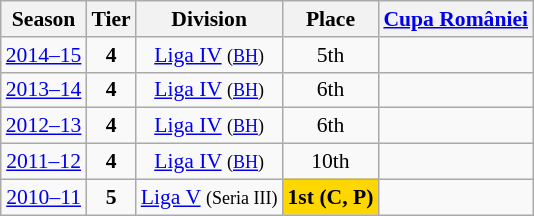<table class="wikitable" style="text-align:center; font-size:90%">
<tr>
<th>Season</th>
<th>Tier</th>
<th>Division</th>
<th>Place</th>
<th><a href='#'>Cupa României</a></th>
</tr>
<tr>
<td><a href='#'>2014–15</a></td>
<td><strong>4</strong></td>
<td><a href='#'>Liga IV</a> <small>(<a href='#'>BH</a>)</small></td>
<td>5th</td>
<td></td>
</tr>
<tr>
<td><a href='#'>2013–14</a></td>
<td><strong>4</strong></td>
<td><a href='#'>Liga IV</a> <small>(<a href='#'>BH</a>)</small></td>
<td>6th</td>
<td></td>
</tr>
<tr>
<td><a href='#'>2012–13</a></td>
<td><strong>4</strong></td>
<td><a href='#'>Liga IV</a> <small>(<a href='#'>BH</a>)</small></td>
<td>6th</td>
<td></td>
</tr>
<tr>
<td><a href='#'>2011–12</a></td>
<td><strong>4</strong></td>
<td><a href='#'>Liga IV</a> <small>(<a href='#'>BH</a>)</small></td>
<td>10th</td>
<td></td>
</tr>
<tr>
<td><a href='#'>2010–11</a></td>
<td><strong>5</strong></td>
<td><a href='#'>Liga V</a> <small>(Seria III)</small></td>
<td align=center bgcolor=gold><strong>1st</strong> <strong>(C, P)</strong></td>
<td></td>
</tr>
</table>
